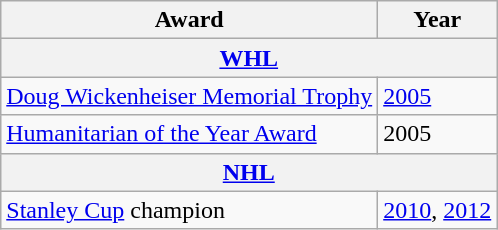<table class="wikitable">
<tr>
<th>Award</th>
<th>Year</th>
</tr>
<tr>
<th colspan="3"><a href='#'>WHL</a></th>
</tr>
<tr>
<td><a href='#'>Doug Wickenheiser Memorial Trophy</a></td>
<td><a href='#'>2005</a></td>
</tr>
<tr>
<td><a href='#'>Humanitarian of the Year Award</a></td>
<td>2005</td>
</tr>
<tr>
<th colspan="3"><a href='#'>NHL</a></th>
</tr>
<tr>
<td><a href='#'>Stanley Cup</a> champion</td>
<td><a href='#'>2010</a>, <a href='#'>2012</a></td>
</tr>
</table>
